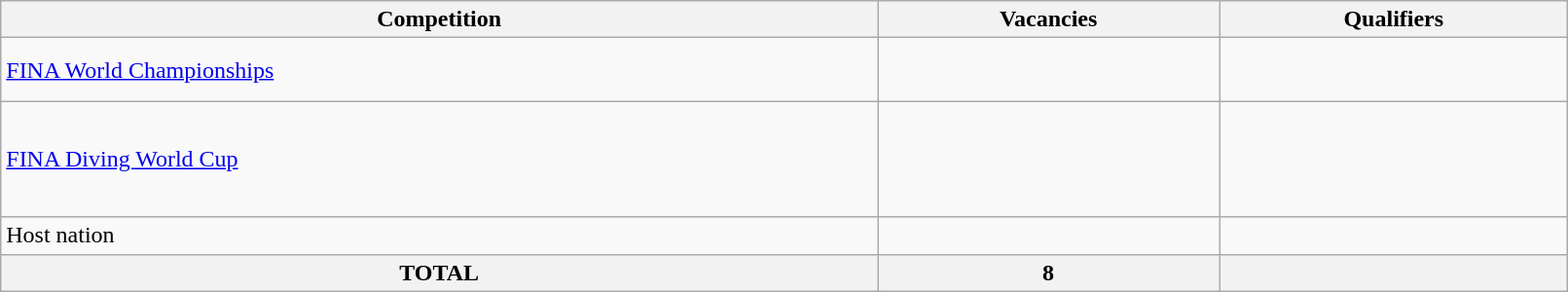<table class="wikitable" width=85%>
<tr>
<th>Competition</th>
<th>Vacancies</th>
<th>Qualifiers</th>
</tr>
<tr>
<td><a href='#'>FINA World Championships</a></td>
<td></td>
<td><br><br></td>
</tr>
<tr>
<td><a href='#'>FINA Diving World Cup</a></td>
<td></td>
<td><br><br><br><br></td>
</tr>
<tr>
<td>Host nation</td>
<td></td>
<td></td>
</tr>
<tr>
<th>TOTAL</th>
<th>8</th>
<th></th>
</tr>
</table>
